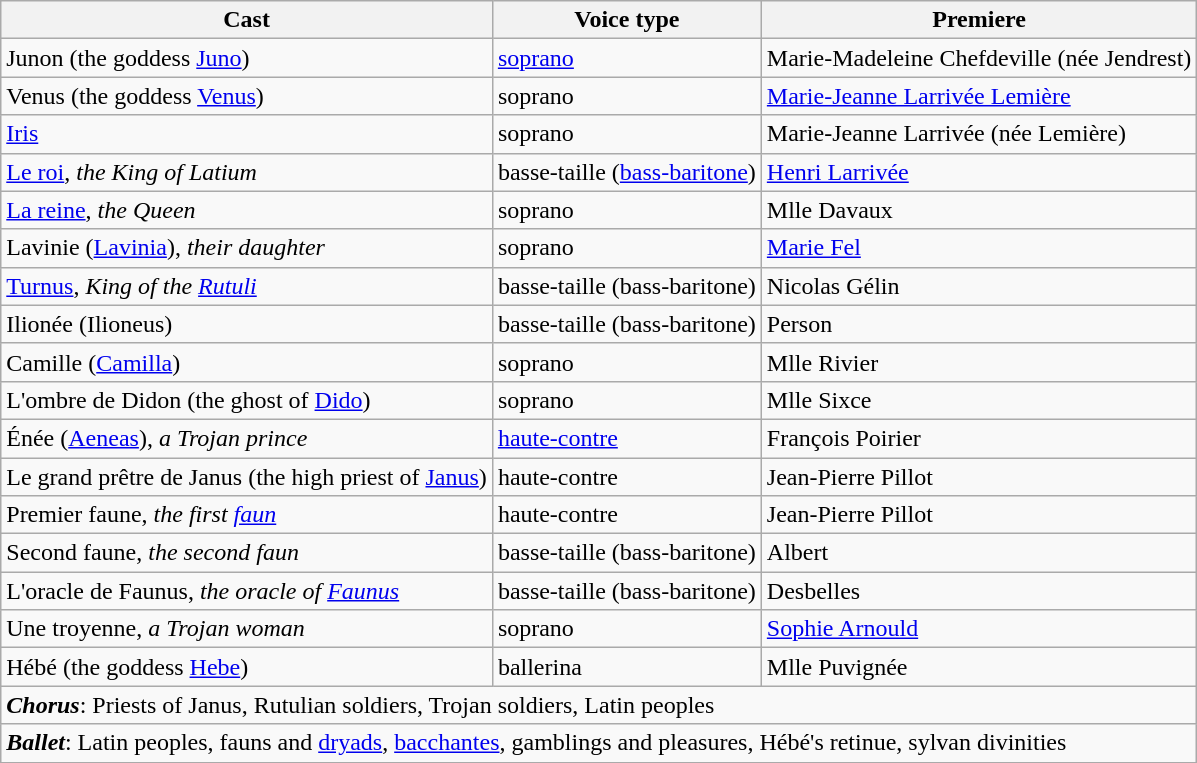<table class="wikitable">
<tr>
<th>Cast</th>
<th>Voice type</th>
<th>Premiere<br></th>
</tr>
<tr>
<td>Junon (the goddess <a href='#'>Juno</a>)</td>
<td><a href='#'>soprano</a></td>
<td>Marie-Madeleine Chefdeville (née Jendrest)</td>
</tr>
<tr>
<td>Venus (the goddess <a href='#'>Venus</a>)</td>
<td>soprano</td>
<td><a href='#'>Marie-Jeanne Larrivée Lemière</a></td>
</tr>
<tr>
<td><a href='#'>Iris</a></td>
<td>soprano</td>
<td>Marie-Jeanne Larrivée (née Lemière)</td>
</tr>
<tr>
<td><a href='#'>Le roi</a>, <em>the King of Latium</em></td>
<td>basse-taille (<a href='#'>bass-baritone</a>)</td>
<td><a href='#'>Henri Larrivée</a></td>
</tr>
<tr>
<td><a href='#'>La reine</a>, <em>the Queen</em></td>
<td>soprano</td>
<td>Mlle Davaux</td>
</tr>
<tr>
<td>Lavinie (<a href='#'>Lavinia</a>), <em>their daughter</em></td>
<td>soprano</td>
<td><a href='#'>Marie Fel</a></td>
</tr>
<tr>
<td><a href='#'>Turnus</a>, <em>King of the <a href='#'>Rutuli</a></em></td>
<td>basse-taille (bass-baritone)</td>
<td>Nicolas Gélin</td>
</tr>
<tr>
<td>Ilionée (Ilioneus)</td>
<td>basse-taille (bass-baritone)</td>
<td>Person</td>
</tr>
<tr>
<td>Camille (<a href='#'>Camilla</a>)</td>
<td>soprano</td>
<td>Mlle Rivier</td>
</tr>
<tr>
<td>L'ombre de Didon (the ghost of <a href='#'>Dido</a>)</td>
<td>soprano</td>
<td>Mlle Sixce</td>
</tr>
<tr>
<td>Énée (<a href='#'>Aeneas</a>), <em>a Trojan prince</em></td>
<td><a href='#'>haute-contre</a></td>
<td>François Poirier</td>
</tr>
<tr>
<td>Le grand prêtre de Janus (the high priest of <a href='#'>Janus</a>)</td>
<td>haute-contre</td>
<td>Jean-Pierre Pillot</td>
</tr>
<tr>
<td>Premier faune, <em>the first <a href='#'>faun</a></em></td>
<td>haute-contre</td>
<td>Jean-Pierre Pillot</td>
</tr>
<tr>
<td>Second faune, <em>the second faun</em></td>
<td>basse-taille (bass-baritone)</td>
<td>Albert</td>
</tr>
<tr>
<td>L'oracle de Faunus, <em>the oracle of <a href='#'>Faunus</a></em></td>
<td>basse-taille (bass-baritone)</td>
<td>Desbelles</td>
</tr>
<tr>
<td>Une troyenne, <em> a Trojan woman</em></td>
<td>soprano</td>
<td><a href='#'>Sophie Arnould</a></td>
</tr>
<tr>
<td>Hébé (the goddess <a href='#'>Hebe</a>)</td>
<td>ballerina</td>
<td>Mlle Puvignée</td>
</tr>
<tr>
<td colspan="3"><strong><em>Chorus</em></strong>: Priests of Janus, Rutulian soldiers, Trojan soldiers, Latin peoples</td>
</tr>
<tr>
<td colspan="3"><strong><em>Ballet</em></strong>: Latin peoples, fauns and <a href='#'>dryads</a>, <a href='#'>bacchantes</a>, gamblings and pleasures, Hébé's retinue, sylvan divinities</td>
</tr>
<tr>
</tr>
</table>
